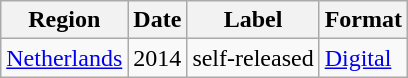<table class="wikitable">
<tr>
<th>Region</th>
<th>Date</th>
<th>Label</th>
<th>Format</th>
</tr>
<tr>
<td><a href='#'>Netherlands</a></td>
<td>2014</td>
<td>self-released</td>
<td><a href='#'>Digital</a></td>
</tr>
</table>
